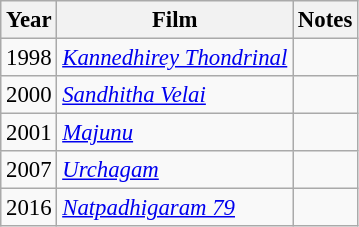<table class="wikitable" style="font-size:95%;">
<tr>
<th>Year</th>
<th>Film</th>
<th>Notes</th>
</tr>
<tr>
<td>1998</td>
<td><em><a href='#'>Kannedhirey Thondrinal</a></em></td>
<td></td>
</tr>
<tr>
<td>2000</td>
<td><em><a href='#'>Sandhitha Velai</a></em></td>
<td></td>
</tr>
<tr>
<td>2001</td>
<td><em><a href='#'>Majunu</a></em></td>
<td></td>
</tr>
<tr>
<td>2007</td>
<td><em><a href='#'>Urchagam</a></em></td>
<td></td>
</tr>
<tr>
<td>2016</td>
<td><em><a href='#'>Natpadhigaram 79</a></em></td>
<td></td>
</tr>
</table>
